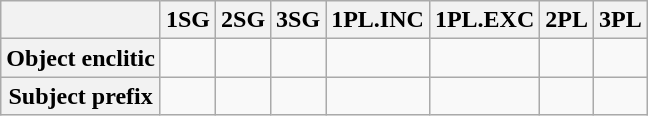<table class="wikitable" >
<tr>
<th></th>
<th><strong>1SG</strong></th>
<th><strong>2SG</strong></th>
<th><strong>3SG</strong></th>
<th><strong>1PL.INC</strong></th>
<th><strong>1PL.EXC</strong></th>
<th>2PL</th>
<th>3PL</th>
</tr>
<tr>
<th><strong>Object enclitic</strong></th>
<td align=center></td>
<td align=center></td>
<td align=center></td>
<td align=center></td>
<td align=center></td>
<td align=center></td>
<td align=center></td>
</tr>
<tr>
<th><strong>Subject prefix</strong></th>
<td align=center></td>
<td align=center></td>
<td align=center></td>
<td align=center></td>
<td align=center></td>
<td align=center></td>
<td align=center></td>
</tr>
</table>
